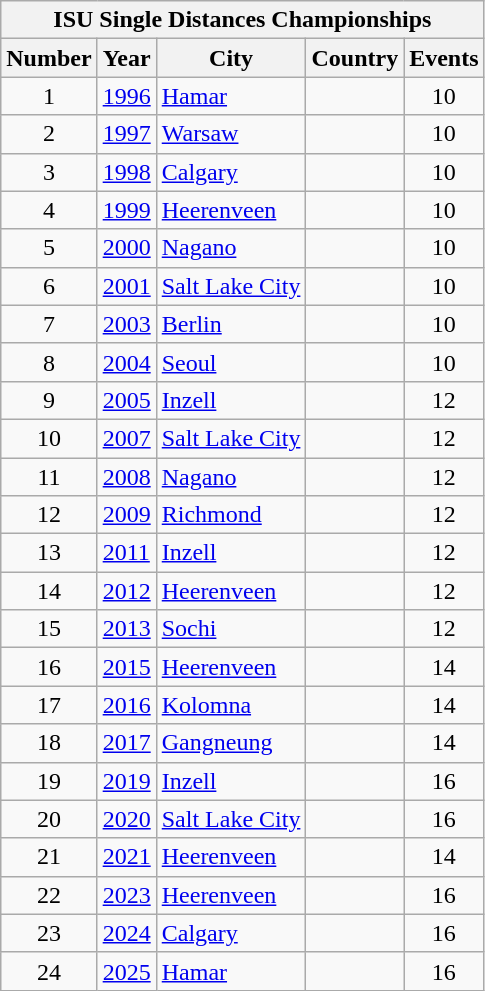<table class="wikitable" border="1">
<tr>
<th colspan=5>ISU Single Distances Championships</th>
</tr>
<tr>
<th>Number</th>
<th>Year</th>
<th>City</th>
<th>Country</th>
<th>Events</th>
</tr>
<tr>
<td align=center>1</td>
<td><a href='#'>1996</a></td>
<td><a href='#'>Hamar</a></td>
<td></td>
<td align=center>10</td>
</tr>
<tr>
<td align=center>2</td>
<td><a href='#'>1997</a></td>
<td><a href='#'>Warsaw</a></td>
<td></td>
<td align=center>10</td>
</tr>
<tr>
<td align=center>3</td>
<td><a href='#'>1998</a></td>
<td><a href='#'>Calgary</a></td>
<td></td>
<td align=center>10</td>
</tr>
<tr>
<td align=center>4</td>
<td><a href='#'>1999</a></td>
<td><a href='#'>Heerenveen</a></td>
<td></td>
<td align=center>10</td>
</tr>
<tr>
<td align=center>5</td>
<td><a href='#'>2000</a></td>
<td><a href='#'>Nagano</a></td>
<td></td>
<td align=center>10</td>
</tr>
<tr>
<td align=center>6</td>
<td><a href='#'>2001</a></td>
<td><a href='#'>Salt Lake City</a></td>
<td></td>
<td align=center>10</td>
</tr>
<tr>
<td align=center>7</td>
<td><a href='#'>2003</a></td>
<td><a href='#'>Berlin</a></td>
<td></td>
<td align=center>10</td>
</tr>
<tr>
<td align=center>8</td>
<td><a href='#'>2004</a></td>
<td><a href='#'>Seoul</a></td>
<td></td>
<td align=center>10</td>
</tr>
<tr>
<td align=center>9</td>
<td><a href='#'>2005</a></td>
<td><a href='#'>Inzell</a></td>
<td></td>
<td align=center>12</td>
</tr>
<tr>
<td align=center>10</td>
<td><a href='#'>2007</a></td>
<td><a href='#'>Salt Lake City</a></td>
<td></td>
<td align=center>12</td>
</tr>
<tr>
<td align=center>11</td>
<td><a href='#'>2008</a></td>
<td><a href='#'>Nagano</a></td>
<td></td>
<td align=center>12</td>
</tr>
<tr>
<td align=center>12</td>
<td><a href='#'>2009</a></td>
<td><a href='#'>Richmond</a></td>
<td></td>
<td align=center>12</td>
</tr>
<tr>
<td align=center>13</td>
<td><a href='#'>2011</a></td>
<td><a href='#'>Inzell</a></td>
<td></td>
<td align=center>12</td>
</tr>
<tr>
<td align=center>14</td>
<td><a href='#'>2012</a></td>
<td><a href='#'>Heerenveen</a></td>
<td></td>
<td align=center>12</td>
</tr>
<tr>
<td align=center>15</td>
<td><a href='#'>2013</a></td>
<td><a href='#'>Sochi</a></td>
<td></td>
<td align=center>12</td>
</tr>
<tr>
<td align=center>16</td>
<td><a href='#'>2015</a></td>
<td><a href='#'>Heerenveen</a></td>
<td></td>
<td align=center>14</td>
</tr>
<tr>
<td align=center>17</td>
<td><a href='#'>2016</a></td>
<td><a href='#'>Kolomna</a></td>
<td></td>
<td align=center>14</td>
</tr>
<tr>
<td align=center>18</td>
<td><a href='#'>2017</a></td>
<td><a href='#'>Gangneung</a></td>
<td></td>
<td align=center>14</td>
</tr>
<tr>
<td align=center>19</td>
<td><a href='#'>2019</a></td>
<td><a href='#'>Inzell</a></td>
<td></td>
<td align=center>16</td>
</tr>
<tr>
<td align=center>20</td>
<td><a href='#'>2020</a></td>
<td><a href='#'>Salt Lake City</a></td>
<td></td>
<td align=center>16</td>
</tr>
<tr>
<td align=center>21</td>
<td><a href='#'>2021</a></td>
<td><a href='#'>Heerenveen</a></td>
<td></td>
<td align=center>14</td>
</tr>
<tr>
<td align=center>22</td>
<td><a href='#'>2023</a></td>
<td><a href='#'>Heerenveen</a></td>
<td></td>
<td align=center>16</td>
</tr>
<tr>
<td align=center>23</td>
<td><a href='#'>2024</a></td>
<td><a href='#'>Calgary</a></td>
<td></td>
<td align=center>16</td>
</tr>
<tr>
<td align=center>24</td>
<td><a href='#'>2025</a></td>
<td><a href='#'>Hamar</a></td>
<td></td>
<td align=center>16</td>
</tr>
</table>
